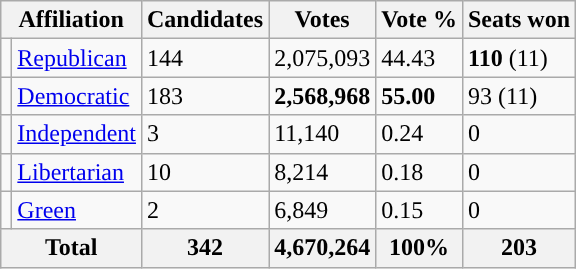<table class="wikitable">
<tr>
<th colspan="2">Affiliation</th>
<th>Candidates</th>
<th>Votes</th>
<th>Vote %</th>
<th>Seats won</th>
</tr>
<tr>
<td style="background-color:"></td>
<td><a href='#'>Republican</a></td>
<td>144</td>
<td>2,075,093</td>
<td>44.43</td>
<td><strong>110</strong> (11)</td>
</tr>
<tr>
<td style="background-color:"></td>
<td><a href='#'>Democratic</a></td>
<td>183</td>
<td><strong>2,568,968</strong></td>
<td><strong>55.00</strong></td>
<td>93 (11)</td>
</tr>
<tr>
<td style="background-color:"></td>
<td><a href='#'>Independent</a></td>
<td>3</td>
<td>11,140</td>
<td>0.24</td>
<td>0</td>
</tr>
<tr>
<td style="background-color:"></td>
<td><a href='#'>Libertarian</a></td>
<td>10</td>
<td>8,214</td>
<td>0.18</td>
<td>0</td>
</tr>
<tr>
<td style="background-color:"></td>
<td><a href='#'>Green</a></td>
<td>2</td>
<td>6,849</td>
<td>0.15</td>
<td>0</td>
</tr>
<tr>
<th colspan="2">Total</th>
<th>342</th>
<th>4,670,264</th>
<th>100%</th>
<th>203</th>
</tr>
</table>
